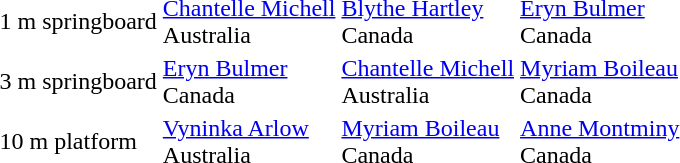<table>
<tr>
<td>1 m springboard</td>
<td><a href='#'>Chantelle Michell</a><br> Australia</td>
<td><a href='#'>Blythe Hartley</a><br> Canada</td>
<td><a href='#'>Eryn Bulmer</a><br> Canada</td>
</tr>
<tr>
<td>3 m springboard</td>
<td><a href='#'>Eryn Bulmer</a><br> Canada</td>
<td><a href='#'>Chantelle Michell</a><br> Australia</td>
<td><a href='#'>Myriam Boileau</a><br> Canada</td>
</tr>
<tr>
<td>10 m platform</td>
<td><a href='#'>Vyninka Arlow</a><br> Australia</td>
<td><a href='#'>Myriam Boileau</a><br> Canada</td>
<td><a href='#'>Anne Montminy</a><br> Canada</td>
</tr>
<tr>
</tr>
</table>
